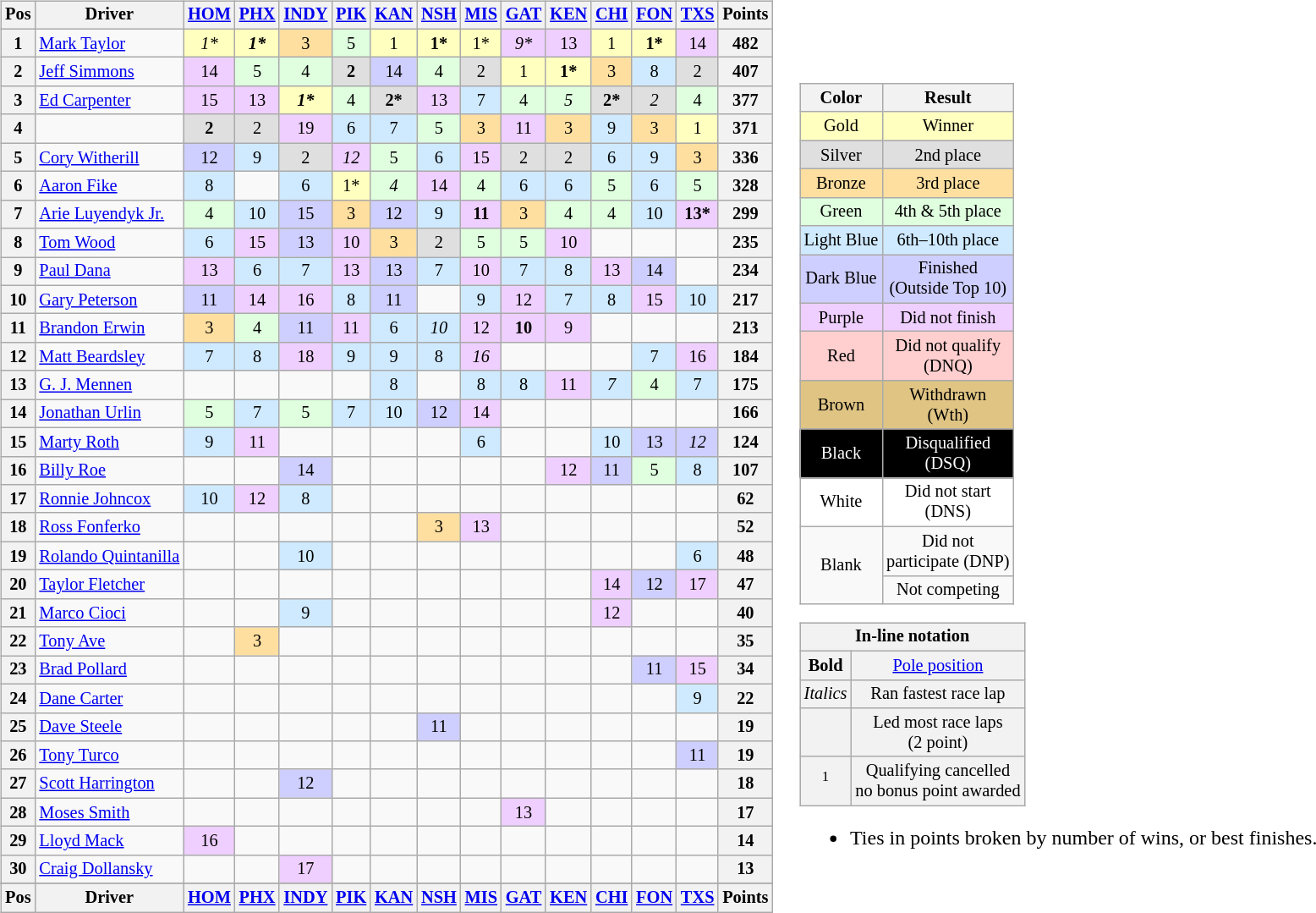<table>
<tr>
<td valign="top"><br><table class="wikitable" style="font-size: 85%; text-align:center">
<tr>
<th valign="middle">Pos</th>
<th valign="middle">Driver</th>
<th><a href='#'>HOM</a></th>
<th><a href='#'>PHX</a></th>
<th><a href='#'>INDY</a></th>
<th><a href='#'>PIK</a></th>
<th><a href='#'>KAN</a></th>
<th><a href='#'>NSH</a></th>
<th><a href='#'>MIS</a></th>
<th><a href='#'>GAT</a></th>
<th><a href='#'>KEN</a></th>
<th><a href='#'>CHI</a></th>
<th><a href='#'>FON</a></th>
<th><a href='#'>TXS</a></th>
<th valign="middle">Points</th>
</tr>
<tr>
<th>1</th>
<td align="left"> <a href='#'>Mark Taylor</a> </td>
<td style="background:#FFFFBF;"><em>1*</em></td>
<td style="background:#FFFFBF;"><strong><em>1*</em></strong></td>
<td style="background:#FFDF9F;">3</td>
<td style="background:#DFFFDF;">5</td>
<td style="background:#FFFFBF;">1</td>
<td style="background:#FFFFBF;"><strong>1*</strong></td>
<td style="background:#FFFFBF;">1*</td>
<td style="background:#EFCFFF;"><em>9*</em></td>
<td style="background:#EFCFFF;">13</td>
<td style="background:#FFFFBF;">1</td>
<td style="background:#FFFFBF;"><strong>1*</strong></td>
<td style="background:#EFCFFF;">14</td>
<th>482</th>
</tr>
<tr>
<th>2</th>
<td align="left"> <a href='#'>Jeff Simmons</a></td>
<td style="background:#EFCFFF;">14</td>
<td style="background:#DFFFDF;">5</td>
<td style="background:#DFFFDF;">4</td>
<td style="background:#DFDFDF;"><strong>2</strong></td>
<td style="background:#CFCFFF;">14</td>
<td style="background:#DFFFDF;">4</td>
<td style="background:#DFDFDF;">2</td>
<td style="background:#FFFFBF;">1</td>
<td style="background:#FFFFBF;"><strong>1*</strong></td>
<td style="background:#FFDF9F;">3</td>
<td style="background:#CFEAFF;">8</td>
<td style="background:#DFDFDF;">2</td>
<th>407</th>
</tr>
<tr>
<th>3</th>
<td align="left"> <a href='#'>Ed Carpenter</a></td>
<td style="background:#EFCFFF;">15</td>
<td style="background:#EFCFFF;">13</td>
<td style="background:#FFFFBF;"><strong><em>1*</em></strong></td>
<td style="background:#DFFFDF;">4</td>
<td style="background:#DFDFDF;"><strong>2*</strong></td>
<td style="background:#EFCFFF;">13</td>
<td style="background:#CFEAFF;">7</td>
<td style="background:#DFFFDF;">4</td>
<td style="background:#DFFFDF;"><em>5</em></td>
<td style="background:#DFDFDF;"><strong>2*</strong></td>
<td style="background:#DFDFDF;"><em>2</em></td>
<td style="background:#DFFFDF;">4</td>
<th>377</th>
</tr>
<tr>
<th>4</th>
<td align="left"></td>
<td style="background:#DFDFDF;"><strong>2</strong></td>
<td style="background:#DFDFDF;">2</td>
<td style="background:#EFCFFF;">19</td>
<td style="background:#CFEAFF;">6</td>
<td style="background:#CFEAFF;">7</td>
<td style="background:#DFFFDF;">5</td>
<td style="background:#FFDF9F;">3</td>
<td style="background:#EFCFFF;">11</td>
<td style="background:#FFDF9F;">3</td>
<td style="background:#CFEAFF;">9</td>
<td style="background:#FFDF9F;">3</td>
<td style="background:#FFFFBF;">1</td>
<th>371</th>
</tr>
<tr>
<th>5</th>
<td align="left"> <a href='#'>Cory Witherill</a></td>
<td style="background:#CFCFFF;">12</td>
<td style="background:#CFEAFF;">9</td>
<td style="background:#DFDFDF;">2</td>
<td style="background:#EFCFFF;"><em>12</em></td>
<td style="background:#DFFFDF;">5</td>
<td style="background:#CFEAFF;">6</td>
<td style="background:#EFCFFF;">15</td>
<td style="background:#DFDFDF;">2</td>
<td style="background:#DFDFDF;">2</td>
<td style="background:#CFEAFF;">6</td>
<td style="background:#CFEAFF;">9</td>
<td style="background:#FFDF9F;">3</td>
<th>336</th>
</tr>
<tr>
<th>6</th>
<td align="left"> <a href='#'>Aaron Fike</a></td>
<td style="background:#CFEAFF;">8</td>
<td></td>
<td style="background:#CFEAFF;">6</td>
<td style="background:#FFFFBF;">1*</td>
<td style="background:#DFFFDF;"><em>4</em></td>
<td style="background:#EFCFFF;">14</td>
<td style="background:#DFFFDF;">4</td>
<td style="background:#CFEAFF;">6</td>
<td style="background:#CFEAFF;">6</td>
<td style="background:#DFFFDF;">5</td>
<td style="background:#CFEAFF;">6</td>
<td style="background:#DFFFDF;">5</td>
<th>328</th>
</tr>
<tr>
<th>7</th>
<td align="left"> <a href='#'>Arie Luyendyk Jr.</a></td>
<td style="background:#DFFFDF;">4</td>
<td style="background:#CFEAFF;">10</td>
<td style="background:#CFCFFF;">15</td>
<td style="background:#FFDF9F;">3</td>
<td style="background:#CFCFFF;">12</td>
<td style="background:#CFEAFF;">9</td>
<td style="background:#EFCFFF;"><strong>11</strong></td>
<td style="background:#FFDF9F;">3</td>
<td style="background:#DFFFDF;">4</td>
<td style="background:#DFFFDF;">4</td>
<td style="background:#CFEAFF;">10</td>
<td style="background:#EFCFFF;"><strong>13*</strong></td>
<th>299</th>
</tr>
<tr>
<th>8</th>
<td align="left"> <a href='#'>Tom Wood</a></td>
<td style="background:#CFEAFF;">6</td>
<td style="background:#EFCFFF;">15</td>
<td style="background:#CFCFFF;">13</td>
<td style="background:#EFCFFF;">10</td>
<td style="background:#FFDF9F;">3</td>
<td style="background:#DFDFDF;">2</td>
<td style="background:#DFFFDF;">5</td>
<td style="background:#DFFFDF;">5</td>
<td style="background:#EFCFFF;">10</td>
<td></td>
<td></td>
<td></td>
<th>235</th>
</tr>
<tr>
<th>9</th>
<td align="left"> <a href='#'>Paul Dana</a> </td>
<td style="background:#EFCFFF;">13</td>
<td style="background:#CFEAFF;">6</td>
<td style="background:#CFEAFF;">7</td>
<td style="background:#EFCFFF;">13</td>
<td style="background:#CFCFFF;">13</td>
<td style="background:#CFEAFF;">7</td>
<td style="background:#EFCFFF;">10</td>
<td style="background:#CFEAFF;">7</td>
<td style="background:#CFEAFF;">8</td>
<td style="background:#EFCFFF;">13</td>
<td style="background:#CFCFFF;">14</td>
<td></td>
<th>234</th>
</tr>
<tr>
<th>10</th>
<td align="left"> <a href='#'>Gary Peterson</a></td>
<td style="background:#CFCFFF;">11</td>
<td style="background:#EFCFFF;">14</td>
<td style="background:#EFCFFF;">16</td>
<td style="background:#CFEAFF;">8</td>
<td style="background:#CFCFFF;">11</td>
<td></td>
<td style="background:#CFEAFF;">9</td>
<td style="background:#EFCFFF;">12</td>
<td style="background:#CFEAFF;">7</td>
<td style="background:#CFEAFF;">8</td>
<td style="background:#EFCFFF;">15</td>
<td style="background:#CFEAFF;">10</td>
<th>217</th>
</tr>
<tr>
<th>11</th>
<td align="left"> <a href='#'>Brandon Erwin</a> </td>
<td style="background:#FFDF9F;">3</td>
<td style="background:#DFFFDF;">4</td>
<td style="background:#CFCFFF;">11</td>
<td style="background:#EFCFFF;">11</td>
<td style="background:#CFEAFF;">6</td>
<td style="background:#CFEAFF;"><em>10</em></td>
<td style="background:#EFCFFF;">12</td>
<td style="background:#EFCFFF;"><strong>10</strong></td>
<td style="background:#EFCFFF;">9</td>
<td></td>
<td></td>
<td></td>
<th>213</th>
</tr>
<tr>
<th>12</th>
<td align="left"> <a href='#'>Matt Beardsley</a></td>
<td style="background:#CFEAFF;">7</td>
<td style="background:#CFEAFF;">8</td>
<td style="background:#EFCFFF;">18</td>
<td style="background:#CFEAFF;">9</td>
<td style="background:#CFEAFF;">9</td>
<td style="background:#CFEAFF;">8</td>
<td style="background:#EFCFFF;"><em>16</em></td>
<td></td>
<td></td>
<td></td>
<td style="background:#CFEAFF;">7</td>
<td style="background:#EFCFFF;">16</td>
<th>184</th>
</tr>
<tr>
<th>13</th>
<td align="left"> <a href='#'>G. J. Mennen</a></td>
<td></td>
<td></td>
<td></td>
<td></td>
<td style="background:#CFEAFF;">8</td>
<td></td>
<td style="background:#CFEAFF;">8</td>
<td style="background:#CFEAFF;">8</td>
<td style="background:#EFCFFF;">11</td>
<td style="background:#CFEAFF;"><em>7</em></td>
<td style="background:#DFFFDF;">4</td>
<td style="background:#CFEAFF;">7</td>
<th>175</th>
</tr>
<tr>
<th>14</th>
<td align="left"> <a href='#'>Jonathan Urlin</a> </td>
<td style="background:#DFFFDF;">5</td>
<td style="background:#CFEAFF;">7</td>
<td style="background:#DFFFDF;">5</td>
<td style="background:#CFEAFF;">7</td>
<td style="background:#CFEAFF;">10</td>
<td style="background:#CFCFFF;">12</td>
<td style="background:#EFCFFF;">14</td>
<td></td>
<td></td>
<td></td>
<td></td>
<td></td>
<th>166</th>
</tr>
<tr>
<th>15</th>
<td align="left"> <a href='#'>Marty Roth</a></td>
<td style="background:#CFEAFF;">9</td>
<td style="background:#EFCFFF;">11</td>
<td></td>
<td></td>
<td></td>
<td></td>
<td style="background:#CFEAFF;">6</td>
<td></td>
<td></td>
<td style="background:#CFEAFF;">10</td>
<td style="background:#CFCFFF;">13</td>
<td style="background:#CFCFFF;"><em>12</em></td>
<th>124</th>
</tr>
<tr>
<th>16</th>
<td align="left"> <a href='#'>Billy Roe</a></td>
<td></td>
<td></td>
<td style="background:#CFCFFF;">14</td>
<td></td>
<td></td>
<td></td>
<td></td>
<td></td>
<td style="background:#EFCFFF;">12</td>
<td style="background:#CFCFFF;">11</td>
<td style="background:#DFFFDF;">5</td>
<td style="background:#CFEAFF;">8</td>
<th>107</th>
</tr>
<tr>
<th>17</th>
<td align="left"> <a href='#'>Ronnie Johncox</a></td>
<td style="background:#CFEAFF;">10</td>
<td style="background:#EFCFFF;">12</td>
<td style="background:#CFEAFF;">8</td>
<td></td>
<td></td>
<td></td>
<td></td>
<td></td>
<td></td>
<td></td>
<td></td>
<td></td>
<th>62</th>
</tr>
<tr>
<th>18</th>
<td align="left"> <a href='#'>Ross Fonferko</a> </td>
<td></td>
<td></td>
<td></td>
<td></td>
<td></td>
<td style="background:#FFDF9F;">3</td>
<td style="background:#EFCFFF;">13</td>
<td></td>
<td></td>
<td></td>
<td></td>
<td></td>
<th>52</th>
</tr>
<tr>
<th>19</th>
<td align="left"> <a href='#'>Rolando Quintanilla</a></td>
<td></td>
<td></td>
<td style="background:#CFEAFF;">10</td>
<td></td>
<td></td>
<td></td>
<td></td>
<td></td>
<td></td>
<td></td>
<td></td>
<td style="background:#CFEAFF;">6</td>
<th>48</th>
</tr>
<tr>
<th>20</th>
<td align="left"> <a href='#'>Taylor Fletcher</a> </td>
<td></td>
<td></td>
<td></td>
<td></td>
<td></td>
<td></td>
<td></td>
<td></td>
<td></td>
<td style="background:#EFCFFF;">14</td>
<td style="background:#CFCFFF;">12</td>
<td style="background:#EFCFFF;">17</td>
<th>47</th>
</tr>
<tr>
<th>21</th>
<td align="left"> <a href='#'>Marco Cioci</a> </td>
<td></td>
<td></td>
<td style="background:#CFEAFF;">9</td>
<td></td>
<td></td>
<td></td>
<td></td>
<td></td>
<td></td>
<td style="background:#EFCFFF;">12</td>
<td></td>
<td></td>
<th>40</th>
</tr>
<tr>
<th>22</th>
<td align="left"> <a href='#'>Tony Ave</a> </td>
<td></td>
<td style="background:#FFDF9F;">3</td>
<td></td>
<td></td>
<td></td>
<td></td>
<td></td>
<td></td>
<td></td>
<td></td>
<td></td>
<td></td>
<th>35</th>
</tr>
<tr>
<th>23</th>
<td align="left"> <a href='#'>Brad Pollard</a> </td>
<td></td>
<td></td>
<td></td>
<td></td>
<td></td>
<td></td>
<td></td>
<td></td>
<td></td>
<td></td>
<td style="background:#CFCFFF;">11</td>
<td style="background:#EFCFFF;">15</td>
<th>34</th>
</tr>
<tr>
<th>24</th>
<td align="left"> <a href='#'>Dane Carter</a> </td>
<td></td>
<td></td>
<td></td>
<td></td>
<td></td>
<td></td>
<td></td>
<td></td>
<td></td>
<td></td>
<td></td>
<td style="background:#CFEAFF;">9</td>
<th>22</th>
</tr>
<tr>
<th>25</th>
<td align="left"> <a href='#'>Dave Steele</a> </td>
<td></td>
<td></td>
<td></td>
<td></td>
<td></td>
<td style="background:#CFCFFF;">11</td>
<td></td>
<td></td>
<td></td>
<td></td>
<td></td>
<td></td>
<th>19</th>
</tr>
<tr>
<th>26</th>
<td align="left"> <a href='#'>Tony Turco</a> </td>
<td></td>
<td></td>
<td></td>
<td></td>
<td></td>
<td></td>
<td></td>
<td></td>
<td></td>
<td></td>
<td></td>
<td style="background:#CFCFFF;">11</td>
<th>19</th>
</tr>
<tr>
<th>27</th>
<td align="left"> <a href='#'>Scott Harrington</a></td>
<td></td>
<td></td>
<td style="background:#CFCFFF;">12</td>
<td></td>
<td></td>
<td></td>
<td></td>
<td></td>
<td></td>
<td></td>
<td></td>
<td></td>
<th>18</th>
</tr>
<tr>
<th>28</th>
<td align="left"> <a href='#'>Moses Smith</a> </td>
<td></td>
<td></td>
<td></td>
<td></td>
<td></td>
<td></td>
<td></td>
<td style="background:#EFCFFF;">13</td>
<td></td>
<td></td>
<td></td>
<td></td>
<th>17</th>
</tr>
<tr>
<th>29</th>
<td align="left"> <a href='#'>Lloyd Mack</a> </td>
<td style="background:#EFCFFF;">16</td>
<td></td>
<td></td>
<td></td>
<td></td>
<td></td>
<td></td>
<td></td>
<td></td>
<td></td>
<td></td>
<td></td>
<th>14</th>
</tr>
<tr>
<th>30</th>
<td align="left"> <a href='#'>Craig Dollansky</a> </td>
<td></td>
<td></td>
<td style="background:#EFCFFF;">17</td>
<td></td>
<td></td>
<td></td>
<td></td>
<td></td>
<td></td>
<td></td>
<td></td>
<td></td>
<th>13</th>
</tr>
<tr>
</tr>
<tr valign="top" style="background: #f9f9f9;">
<th valign="middle">Pos</th>
<th valign="middle">Driver</th>
<th><a href='#'>HOM</a></th>
<th><a href='#'>PHX</a></th>
<th><a href='#'>INDY</a></th>
<th><a href='#'>PIK</a></th>
<th><a href='#'>KAN</a></th>
<th><a href='#'>NSH</a></th>
<th><a href='#'>MIS</a></th>
<th><a href='#'>GAT</a></th>
<th><a href='#'>KEN</a></th>
<th><a href='#'>CHI</a></th>
<th><a href='#'>FON</a></th>
<th><a href='#'>TXS</a></th>
<th valign="middle">Points</th>
</tr>
</table>
</td>
<td><br><table>
<tr>
<td><br><table class="wikitable" style="margin-right:0; font-size:85%; text-align:center;">
<tr>
<th>Color</th>
<th>Result</th>
</tr>
<tr style="background:#FFFFBF;">
<td>Gold</td>
<td>Winner</td>
</tr>
<tr style="background:#DFDFDF;">
<td>Silver</td>
<td>2nd place</td>
</tr>
<tr style="background:#FFDF9F;">
<td>Bronze</td>
<td>3rd place</td>
</tr>
<tr style="background:#DFFFDF;">
<td>Green</td>
<td>4th & 5th place</td>
</tr>
<tr style="background:#CFEAFF;">
<td>Light Blue</td>
<td>6th–10th place</td>
</tr>
<tr style="background:#CFCFFF;">
<td>Dark Blue</td>
<td>Finished<br>(Outside Top 10)</td>
</tr>
<tr style="background:#EFCFFF;">
<td>Purple</td>
<td>Did not finish</td>
</tr>
<tr style="background:#FFCFCF;">
<td>Red</td>
<td>Did not qualify<br>(DNQ)</td>
</tr>
<tr style="background:#DFC484;">
<td>Brown</td>
<td>Withdrawn<br>(Wth)</td>
</tr>
<tr style="background:#000000; color:white;">
<td>Black</td>
<td>Disqualified<br>(DSQ)</td>
</tr>
<tr style="background:#FFFFFF;">
<td>White</td>
<td>Did not start<br>(DNS)</td>
</tr>
<tr>
<td rowspan="2">Blank</td>
<td>Did not<br>participate
(DNP)</td>
</tr>
<tr>
<td>Not competing</td>
</tr>
</table>
<table class="wikitable" style="margin-right:0; font-size:85%; text-align:center;">
<tr>
<td colspan="2" align="center" style="background:#F2F2F2;"><strong>In-line notation</strong></td>
</tr>
<tr>
<td align="center" style="background:#F2F2F2;"><strong>Bold</strong></td>
<td align="center" style="background:#F2F2F2;"><a href='#'>Pole position</a></td>
</tr>
<tr>
<td align="center" style="background:#F2F2F2;"><em>Italics</em></td>
<td align="center" style="background:#F2F2F2;">Ran fastest race lap</td>
</tr>
<tr>
<td align="center" style="background:#F2F2F2;"></td>
<td align="center" style="background:#F2F2F2;">Led most race laps<br>(2 point)</td>
</tr>
<tr>
<td align="center" style="background:#F2F2F2;"><sup>1</sup></td>
<td align="center" style="background:#F2F2F2;">Qualifying cancelled<br>no bonus point awarded</td>
</tr>
</table>
<ul><li>Ties in points broken by number of wins, or best finishes.</li></ul></td>
</tr>
</table>
</td>
</tr>
</table>
